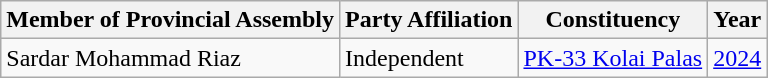<table class="wikitable sortable">
<tr>
<th>Member of Provincial Assembly</th>
<th>Party Affiliation</th>
<th>Constituency</th>
<th>Year</th>
</tr>
<tr>
<td>Sardar Mohammad Riaz</td>
<td>Independent</td>
<td><a href='#'>PK-33 Kolai Palas</a></td>
<td><a href='#'>2024</a></td>
</tr>
</table>
